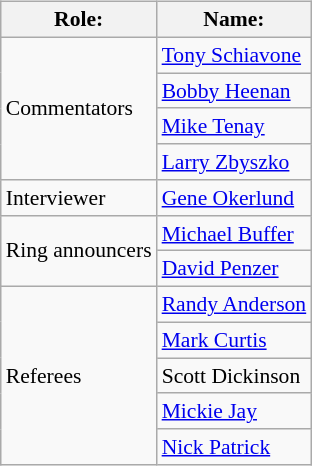<table class=wikitable style="font-size:90%; margin: 0.5em 0 0.5em 1em; float: right; clear: right;">
<tr>
<th>Role:</th>
<th>Name:</th>
</tr>
<tr>
<td rowspan=4>Commentators</td>
<td><a href='#'>Tony Schiavone</a></td>
</tr>
<tr>
<td><a href='#'>Bobby Heenan</a></td>
</tr>
<tr>
<td><a href='#'>Mike Tenay</a></td>
</tr>
<tr>
<td><a href='#'>Larry Zbyszko</a></td>
</tr>
<tr>
<td>Interviewer</td>
<td><a href='#'>Gene Okerlund</a></td>
</tr>
<tr>
<td rowspan=2>Ring announcers</td>
<td><a href='#'>Michael Buffer</a></td>
</tr>
<tr>
<td><a href='#'>David Penzer</a></td>
</tr>
<tr>
<td rowspan=5>Referees</td>
<td><a href='#'>Randy Anderson</a></td>
</tr>
<tr>
<td><a href='#'>Mark Curtis</a></td>
</tr>
<tr>
<td>Scott Dickinson</td>
</tr>
<tr>
<td><a href='#'>Mickie Jay</a></td>
</tr>
<tr>
<td><a href='#'>Nick Patrick</a></td>
</tr>
</table>
